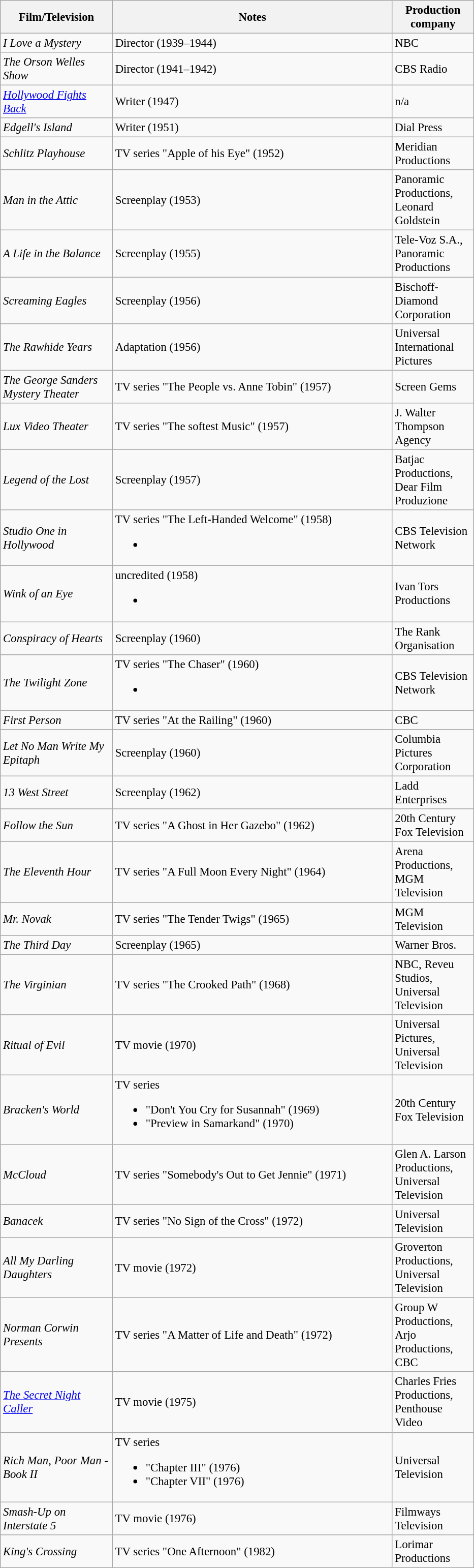<table class="wikitable" style="font-size: 95%">
<tr>
<th width="140">Film/Television</th>
<th width="360">Notes</th>
<th width="100">Production company</th>
</tr>
<tr>
<td><em>I Love a Mystery</em></td>
<td>Director (1939–1944)</td>
<td>NBC</td>
</tr>
<tr>
<td><em>The Orson Welles Show</em></td>
<td>Director (1941–1942)</td>
<td>CBS Radio</td>
</tr>
<tr>
<td><em><a href='#'>Hollywood Fights Back</a></em></td>
<td>Writer (1947)</td>
<td>n/a</td>
</tr>
<tr>
<td><em>Edgell's Island</em></td>
<td>Writer (1951)</td>
<td>Dial Press</td>
</tr>
<tr>
<td><em>Schlitz Playhouse</em></td>
<td>TV series "Apple of his Eye" (1952)</td>
<td>Meridian Productions</td>
</tr>
<tr>
<td><em>Man in the Attic</em></td>
<td>Screenplay (1953)</td>
<td>Panoramic Productions, Leonard Goldstein</td>
</tr>
<tr>
<td><em>A Life in the Balance</em></td>
<td>Screenplay (1955)</td>
<td>Tele-Voz S.A., Panoramic Productions</td>
</tr>
<tr>
<td><em>Screaming Eagles</em></td>
<td>Screenplay (1956)</td>
<td>Bischoff-Diamond Corporation</td>
</tr>
<tr>
<td><em>The Rawhide Years</em></td>
<td>Adaptation (1956)</td>
<td>Universal International Pictures</td>
</tr>
<tr>
<td><em>The George Sanders Mystery Theater</em></td>
<td>TV series "The People vs. Anne Tobin" (1957)</td>
<td>Screen Gems</td>
</tr>
<tr>
<td><em>Lux Video Theater</em></td>
<td>TV series "The softest Music" (1957)</td>
<td>J. Walter Thompson Agency</td>
</tr>
<tr>
<td><em>Legend of the Lost</em></td>
<td>Screenplay (1957)</td>
<td>Batjac Productions, Dear Film Produzione</td>
</tr>
<tr>
<td><em>Studio One in Hollywood</em></td>
<td>TV series "The Left-Handed Welcome" (1958)<br><ul><li></li></ul></td>
<td>CBS Television Network</td>
</tr>
<tr>
<td><em>Wink of an Eye</em></td>
<td>uncredited (1958)<br><ul><li></li></ul></td>
<td>Ivan Tors Productions</td>
</tr>
<tr>
<td><em>Conspiracy of Hearts</em></td>
<td>Screenplay (1960)</td>
<td>The Rank Organisation</td>
</tr>
<tr>
<td><em>The Twilight Zone</em></td>
<td>TV series "The Chaser" (1960)<br><ul><li></li></ul></td>
<td>CBS Television Network</td>
</tr>
<tr>
<td><em>First Person</em></td>
<td>TV series "At the Railing" (1960)</td>
<td>CBC</td>
</tr>
<tr>
<td><em>Let No Man Write My Epitaph</em></td>
<td>Screenplay (1960)</td>
<td>Columbia Pictures Corporation</td>
</tr>
<tr>
<td><em>13 West Street</em></td>
<td>Screenplay (1962)</td>
<td>Ladd Enterprises</td>
</tr>
<tr>
<td><em>Follow the Sun</em></td>
<td>TV series "A Ghost in Her Gazebo" (1962)</td>
<td>20th Century Fox Television</td>
</tr>
<tr>
<td><em>The Eleventh Hour</em></td>
<td>TV series "A Full Moon Every Night" (1964)</td>
<td>Arena Productions, MGM Television</td>
</tr>
<tr>
<td><em>Mr. Novak</em></td>
<td>TV series "The Tender Twigs" (1965)</td>
<td>MGM Television</td>
</tr>
<tr>
<td><em>The Third Day</em></td>
<td>Screenplay (1965)</td>
<td>Warner Bros.</td>
</tr>
<tr>
<td><em>The Virginian</em></td>
<td>TV series "The Crooked Path" (1968)</td>
<td>NBC, Reveu Studios, Universal Television</td>
</tr>
<tr>
<td><em>Ritual of Evil</em></td>
<td>TV movie (1970)</td>
<td>Universal Pictures, Universal Television</td>
</tr>
<tr>
<td><em>Bracken's World</em></td>
<td>TV series<br><ul><li>"Don't You Cry for Susannah" (1969)</li><li>"Preview in Samarkand" (1970)</li></ul></td>
<td>20th Century Fox Television</td>
</tr>
<tr>
<td><em>McCloud</em></td>
<td>TV series "Somebody's Out to Get Jennie" (1971)</td>
<td>Glen A. Larson Productions, Universal Television</td>
</tr>
<tr>
<td><em>Banacek</em></td>
<td>TV series "No Sign of the Cross" (1972)</td>
<td>Universal Television</td>
</tr>
<tr>
<td><em>All My Darling Daughters</em></td>
<td>TV movie (1972)</td>
<td>Groverton Productions, Universal Television</td>
</tr>
<tr>
<td><em>Norman Corwin Presents</em></td>
<td>TV series "A Matter of Life and Death" (1972)</td>
<td>Group W Productions, Arjo Productions, CBC</td>
</tr>
<tr>
<td><em><a href='#'>The Secret Night Caller</a></em></td>
<td>TV movie (1975)</td>
<td>Charles Fries Productions, Penthouse Video</td>
</tr>
<tr>
<td><em>Rich Man, Poor Man - Book II</em></td>
<td>TV series<br><ul><li>"Chapter III" (1976)</li><li>"Chapter VII" (1976)</li></ul></td>
<td>Universal Television</td>
</tr>
<tr>
<td><em>Smash-Up on Interstate 5</em></td>
<td>TV movie (1976)</td>
<td>Filmways Television</td>
</tr>
<tr>
<td><em>King's Crossing</em></td>
<td>TV series "One Afternoon" (1982)</td>
<td>Lorimar Productions</td>
</tr>
</table>
